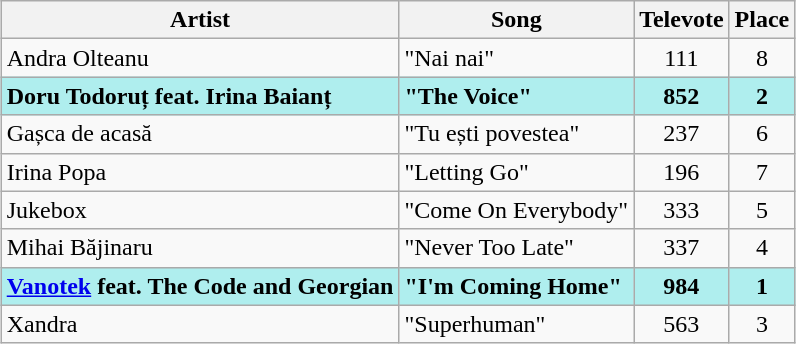<table class="sortable wikitable" style="margin: 1em auto 1em auto; text-align:center;">
<tr>
<th>Artist</th>
<th>Song</th>
<th>Televote</th>
<th>Place</th>
</tr>
<tr>
<td align="left">Andra Olteanu</td>
<td align="left">"Nai nai"</td>
<td>111</td>
<td>8</td>
</tr>
<tr style="font-weight:bold; background:paleturquoise;">
<td align="left">Doru Todoruț feat. Irina Baianț</td>
<td align="left">"The Voice"</td>
<td>852</td>
<td>2</td>
</tr>
<tr>
<td align="left">Gașca de acasă</td>
<td align="left">"Tu ești povestea"</td>
<td>237</td>
<td>6</td>
</tr>
<tr>
<td align="left">Irina Popa</td>
<td align="left">"Letting Go"</td>
<td>196</td>
<td>7</td>
</tr>
<tr>
<td align="left">Jukebox</td>
<td align="left">"Come On Everybody"</td>
<td>333</td>
<td>5</td>
</tr>
<tr>
<td align="left">Mihai Băjinaru</td>
<td align="left">"Never Too Late"</td>
<td>337</td>
<td>4</td>
</tr>
<tr style="font-weight:bold; background:paleturquoise;">
<td align="left"><a href='#'>Vanotek</a> feat. The Code and Georgian</td>
<td align="left">"I'm Coming Home"</td>
<td>984</td>
<td>1</td>
</tr>
<tr>
<td align="left">Xandra</td>
<td align="left">"Superhuman"</td>
<td>563</td>
<td>3</td>
</tr>
</table>
